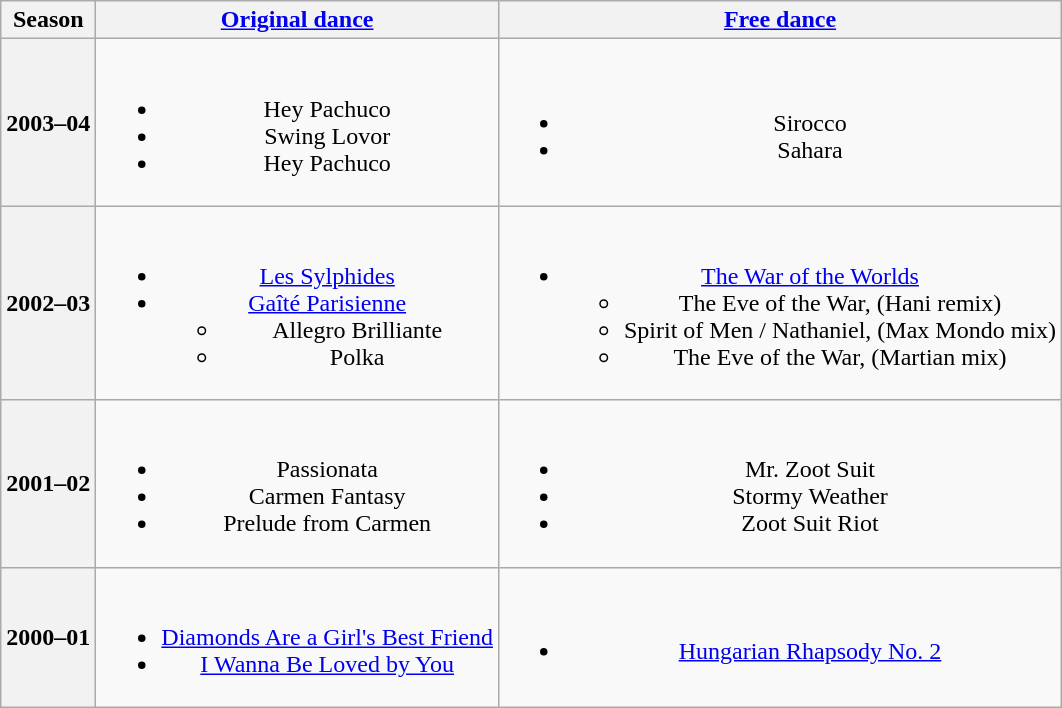<table class="wikitable" style="text-align:center">
<tr>
<th>Season</th>
<th><a href='#'>Original dance</a></th>
<th><a href='#'>Free dance</a></th>
</tr>
<tr>
<th>2003–04 <br></th>
<td><br><ul><li>Hey Pachuco</li><li>Swing Lovor</li><li>Hey Pachuco</li></ul></td>
<td><br><ul><li>Sirocco <br></li><li>Sahara <br></li></ul></td>
</tr>
<tr>
<th>2002–03 <br></th>
<td><br><ul><li> <a href='#'>Les Sylphides</a> <br></li><li><a href='#'>Gaîté Parisienne</a> <br><ul><li>Allegro Brilliante</li><li>Polka</li></ul></li></ul></td>
<td><br><ul><li><a href='#'>The War of the Worlds</a> <br><ul><li>The Eve of the War, (Hani remix)</li><li>Spirit of Men / Nathaniel, (Max Mondo mix)</li><li>The Eve of the War, (Martian mix)</li></ul></li></ul></td>
</tr>
<tr>
<th>2001–02 <br></th>
<td><br><ul><li>Passionata <br></li><li>Carmen Fantasy <br></li><li> Prelude from Carmen <br></li></ul></td>
<td><br><ul><li>Mr. Zoot Suit <br></li><li>Stormy Weather</li><li>Zoot Suit Riot <br></li></ul></td>
</tr>
<tr>
<th>2000–01 <br></th>
<td><br><ul><li> <a href='#'>Diamonds Are a Girl's Best Friend</a> <br></li><li> <a href='#'>I Wanna Be Loved by You</a> <br></li></ul></td>
<td><br><ul><li><a href='#'>Hungarian Rhapsody No. 2</a> <br></li></ul></td>
</tr>
</table>
